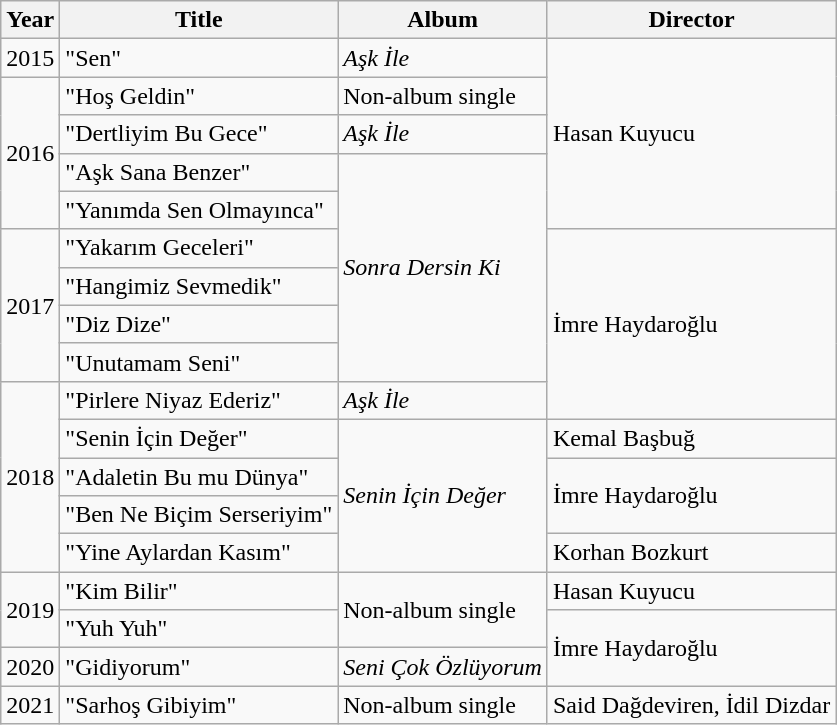<table class="wikitable">
<tr>
<th>Year</th>
<th>Title</th>
<th>Album</th>
<th>Director</th>
</tr>
<tr>
<td>2015</td>
<td>"Sen"</td>
<td><em>Aşk İle</em></td>
<td rowspan=5=>Hasan Kuyucu</td>
</tr>
<tr>
<td rowspan=4>2016</td>
<td>"Hoş Geldin"</td>
<td>Non-album single</td>
</tr>
<tr>
<td>"Dertliyim Bu Gece"</td>
<td><em>Aşk İle</em></td>
</tr>
<tr>
<td>"Aşk Sana Benzer"</td>
<td rowspan=6><em>Sonra Dersin Ki</em></td>
</tr>
<tr>
<td>"Yanımda Sen Olmayınca"</td>
</tr>
<tr>
<td rowspan=4>2017</td>
<td>"Yakarım Geceleri"</td>
<td rowspan=5>İmre Haydaroğlu</td>
</tr>
<tr>
<td>"Hangimiz Sevmedik"</td>
</tr>
<tr>
<td>"Diz Dize"</td>
</tr>
<tr>
<td>"Unutamam Seni"</td>
</tr>
<tr>
<td rowspan=5>2018</td>
<td>"Pirlere Niyaz Ederiz"</td>
<td><em>Aşk İle</em></td>
</tr>
<tr>
<td>"Senin İçin Değer"</td>
<td rowspan=4><em>Senin İçin Değer</em></td>
<td>Kemal Başbuğ</td>
</tr>
<tr>
<td>"Adaletin Bu mu Dünya"</td>
<td rowspan=2>İmre Haydaroğlu</td>
</tr>
<tr>
<td>"Ben Ne Biçim Serseriyim"</td>
</tr>
<tr>
<td>"Yine Aylardan Kasım"</td>
<td>Korhan Bozkurt</td>
</tr>
<tr>
<td rowspan=2>2019</td>
<td>"Kim Bilir"</td>
<td rowspan=2>Non-album single</td>
<td>Hasan Kuyucu</td>
</tr>
<tr>
<td>"Yuh Yuh"</td>
<td rowspan=2>İmre Haydaroğlu</td>
</tr>
<tr>
<td>2020</td>
<td>"Gidiyorum"</td>
<td><em>Seni Çok Özlüyorum</em></td>
</tr>
<tr>
<td>2021</td>
<td>"Sarhoş Gibiyim"</td>
<td>Non-album single</td>
<td>Said Dağdeviren, İdil Dizdar</td>
</tr>
</table>
